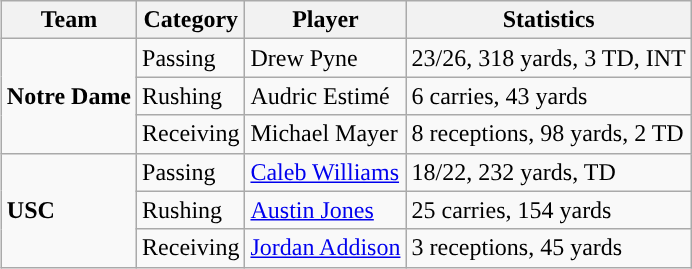<table class="wikitable" style="float: right;">
<tr>
<th>Team</th>
<th>Category</th>
<th>Player</th>
<th>Statistics</th>
</tr>
<tr>
<td rowspan=3><strong>Notre Dame</strong></td>
<td>Passing</td>
<td>Drew Pyne</td>
<td>23/26, 318 yards, 3 TD, INT</td>
</tr>
<tr>
<td>Rushing</td>
<td>Audric Estimé</td>
<td>6 carries, 43 yards</td>
</tr>
<tr>
<td>Receiving</td>
<td>Michael Mayer</td>
<td>8 receptions, 98 yards, 2 TD</td>
</tr>
<tr>
<td rowspan=3><strong>USC</strong></td>
<td>Passing</td>
<td><a href='#'>Caleb Williams</a></td>
<td>18/22, 232 yards, TD</td>
</tr>
<tr>
<td>Rushing</td>
<td><a href='#'>Austin Jones</a></td>
<td>25 carries, 154 yards</td>
</tr>
<tr>
<td>Receiving</td>
<td><a href='#'>Jordan Addison</a></td>
<td>3 receptions, 45 yards</td>
</tr>
</table>
